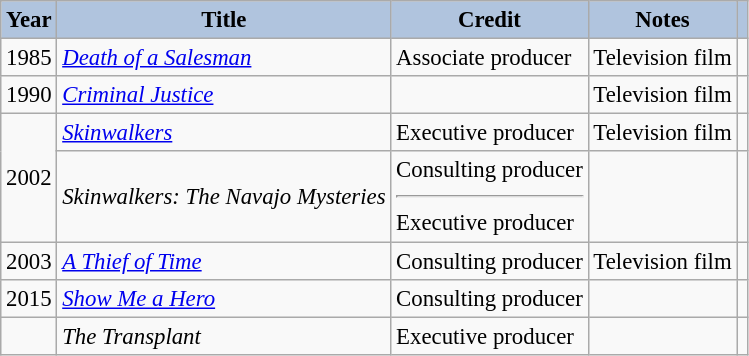<table class="wikitable" style="font-size:95%;">
<tr>
<th style="background:#B0C4DE;">Year</th>
<th style="background:#B0C4DE;">Title</th>
<th style="background:#B0C4DE;">Credit</th>
<th style="background:#B0C4DE;">Notes</th>
<th style="background:#B0C4DE;"></th>
</tr>
<tr>
<td>1985</td>
<td><em><a href='#'>Death of a Salesman</a></em></td>
<td>Associate producer</td>
<td>Television film</td>
<td style="text-align:center;"></td>
</tr>
<tr>
<td>1990</td>
<td><em><a href='#'>Criminal Justice</a></em></td>
<td></td>
<td>Television film</td>
<td style="text-align:center;"></td>
</tr>
<tr>
<td rowspan=2>2002</td>
<td><em><a href='#'>Skinwalkers</a></em></td>
<td>Executive producer</td>
<td>Television film</td>
<td style="text-align:center;"></td>
</tr>
<tr>
<td><em>Skinwalkers: The Navajo Mysteries</em></td>
<td>Consulting producer<hr>Executive producer</td>
<td></td>
<td></td>
</tr>
<tr>
<td>2003</td>
<td><em><a href='#'>A Thief of Time</a></em></td>
<td>Consulting producer</td>
<td>Television film</td>
<td style="text-align:center;"></td>
</tr>
<tr>
<td>2015</td>
<td><em><a href='#'>Show Me a Hero</a></em></td>
<td>Consulting producer</td>
<td></td>
<td></td>
</tr>
<tr>
<td></td>
<td><em>The Transplant</em></td>
<td>Executive producer</td>
<td></td>
<td></td>
</tr>
</table>
